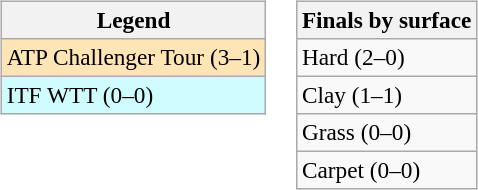<table>
<tr valign=top>
<td><br><table class=wikitable style=font-size:97%>
<tr>
<th>Legend</th>
</tr>
<tr style="background:moccasin;">
<td>ATP Challenger Tour (3–1)</td>
</tr>
<tr style="background:#cffcff;">
<td>ITF WTT (0–0)</td>
</tr>
</table>
</td>
<td><br><table class="wikitable" style=font-size:97%>
<tr>
<th>Finals by surface</th>
</tr>
<tr>
<td>Hard (2–0)</td>
</tr>
<tr>
<td>Clay (1–1)</td>
</tr>
<tr>
<td>Grass (0–0)</td>
</tr>
<tr>
<td>Carpet (0–0)</td>
</tr>
</table>
</td>
</tr>
</table>
